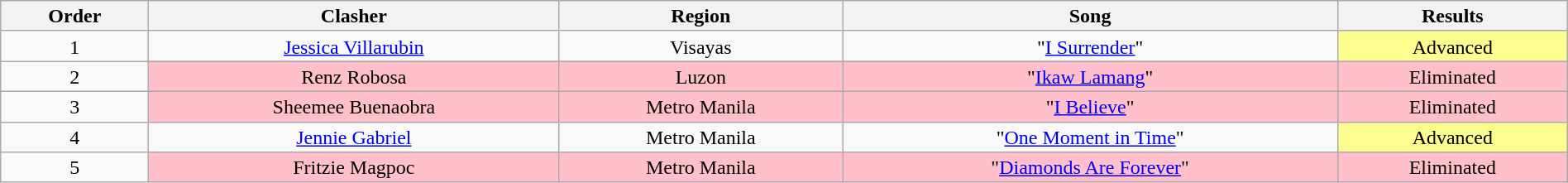<table class="wikitable" style="text-align:center; line-height:17px; width:100%;">
<tr>
<th>Order</th>
<th>Clasher</th>
<th>Region</th>
<th>Song</th>
<th>Results</th>
</tr>
<tr>
<td>1</td>
<td><a href='#'>Jessica Villarubin</a></td>
<td>Visayas</td>
<td>"<a href='#'>I Surrender</a>"</td>
<td style="background:#fdfc8f;">Advanced</td>
</tr>
<tr>
<td>2</td>
<td style="background:pink;">Renz Robosa</td>
<td style="background:pink;">Luzon</td>
<td style="background:pink;">"<a href='#'>Ikaw Lamang</a>"</td>
<td style="background:pink;">Eliminated</td>
</tr>
<tr>
<td>3</td>
<td style="background:pink;">Sheemee Buenaobra</td>
<td style="background:pink;">Metro Manila</td>
<td style="background:pink;">"<a href='#'>I Believe</a>"</td>
<td style="background:pink;">Eliminated</td>
</tr>
<tr>
<td>4</td>
<td><a href='#'>Jennie Gabriel</a></td>
<td>Metro Manila</td>
<td>"<a href='#'>One Moment in Time</a>"</td>
<td style="background:#fdfc8f;">Advanced</td>
</tr>
<tr>
<td>5</td>
<td style="background:pink;">Fritzie Magpoc</td>
<td style="background:pink;">Metro Manila</td>
<td style="background:pink;">"<a href='#'>Diamonds Are Forever</a>"</td>
<td style="background:pink;">Eliminated</td>
</tr>
</table>
